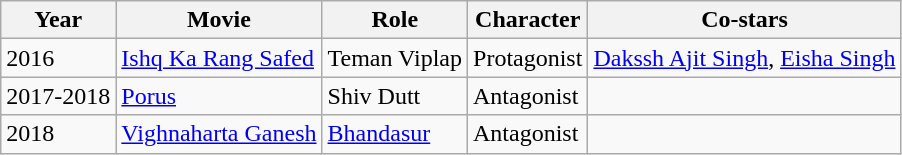<table class="wikitable sortable">
<tr>
<th>Year</th>
<th>Movie</th>
<th>Role</th>
<th>Character</th>
<th>Co-stars</th>
</tr>
<tr>
<td>2016</td>
<td><a href='#'>Ishq Ka Rang Safed</a></td>
<td>Teman Viplap</td>
<td>Protagonist</td>
<td><a href='#'>Dakssh Ajit Singh</a>, <a href='#'>Eisha Singh</a></td>
</tr>
<tr>
<td>2017-2018</td>
<td><a href='#'>Porus</a></td>
<td>Shiv Dutt</td>
<td>Antagonist</td>
<td></td>
</tr>
<tr>
<td>2018</td>
<td><a href='#'>Vighnaharta Ganesh</a></td>
<td><a href='#'>Bhandasur</a></td>
<td>Antagonist</td>
<td></td>
</tr>
</table>
